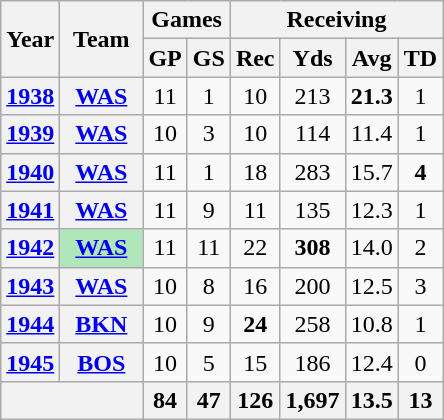<table class="wikitable" style="text-align:center">
<tr>
<th rowspan="2">Year</th>
<th rowspan="2">Team</th>
<th colspan="2">Games</th>
<th colspan="4">Receiving</th>
</tr>
<tr>
<th>GP</th>
<th>GS</th>
<th>Rec</th>
<th>Yds</th>
<th>Avg</th>
<th>TD</th>
</tr>
<tr>
<th><a href='#'>1938</a></th>
<th><a href='#'>WAS</a></th>
<td>11</td>
<td>1</td>
<td>10</td>
<td>213</td>
<td><strong>21.3</strong></td>
<td>1</td>
</tr>
<tr>
<th><a href='#'>1939</a></th>
<th><a href='#'>WAS</a></th>
<td>10</td>
<td>3</td>
<td>10</td>
<td>114</td>
<td>11.4</td>
<td>1</td>
</tr>
<tr>
<th><a href='#'>1940</a></th>
<th><a href='#'>WAS</a></th>
<td>11</td>
<td>1</td>
<td>18</td>
<td>283</td>
<td>15.7</td>
<td><strong>4</strong></td>
</tr>
<tr>
<th><a href='#'>1941</a></th>
<th><a href='#'>WAS</a></th>
<td>11</td>
<td>9</td>
<td>11</td>
<td>135</td>
<td>12.3</td>
<td>1</td>
</tr>
<tr>
<th><a href='#'>1942</a></th>
<th style="background:#afe6ba; width:3em;"><a href='#'>WAS</a></th>
<td>11</td>
<td>11</td>
<td>22</td>
<td><strong>308</strong></td>
<td>14.0</td>
<td>2</td>
</tr>
<tr>
<th><a href='#'>1943</a></th>
<th><a href='#'>WAS</a></th>
<td>10</td>
<td>8</td>
<td>16</td>
<td>200</td>
<td>12.5</td>
<td>3</td>
</tr>
<tr>
<th><a href='#'>1944</a></th>
<th><a href='#'>BKN</a></th>
<td>10</td>
<td>9</td>
<td><strong>24</strong></td>
<td>258</td>
<td>10.8</td>
<td>1</td>
</tr>
<tr>
<th><a href='#'>1945</a></th>
<th><a href='#'>BOS</a></th>
<td>10</td>
<td>5</td>
<td>15</td>
<td>186</td>
<td>12.4</td>
<td>0</td>
</tr>
<tr>
<th colspan="2"></th>
<th>84</th>
<th>47</th>
<th>126</th>
<th>1,697</th>
<th>13.5</th>
<th>13</th>
</tr>
</table>
